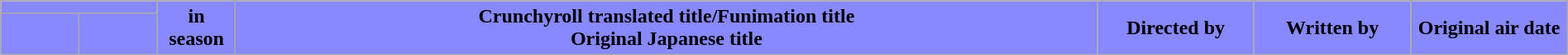<table class="wikitable" width="100%">
<tr>
<th style="background: #8888FF;" width=5% colspan=2></th>
<th style="background: #8888FF;" width=5% rowspan=2> in season</th>
<th style="background: #8888FF;" rowspan=2>Crunchyroll translated title/Funimation title<br>Original Japanese title</th>
<th style="background: #8888FF;" width=10% rowspan=2>Directed by</th>
<th style="background: #8888FF;" width=10% rowspan=2>Written by</th>
<th style="background: #8888FF;" width=10% rowspan=2>Original air date</th>
</tr>
<tr style="border-bottom:3px; solid; background: #8888FF;">
<th style="background: #8888FF;" width=5%></th>
<th style="background: #8888FF;" width=5%><br>



























</th>
</tr>
</table>
